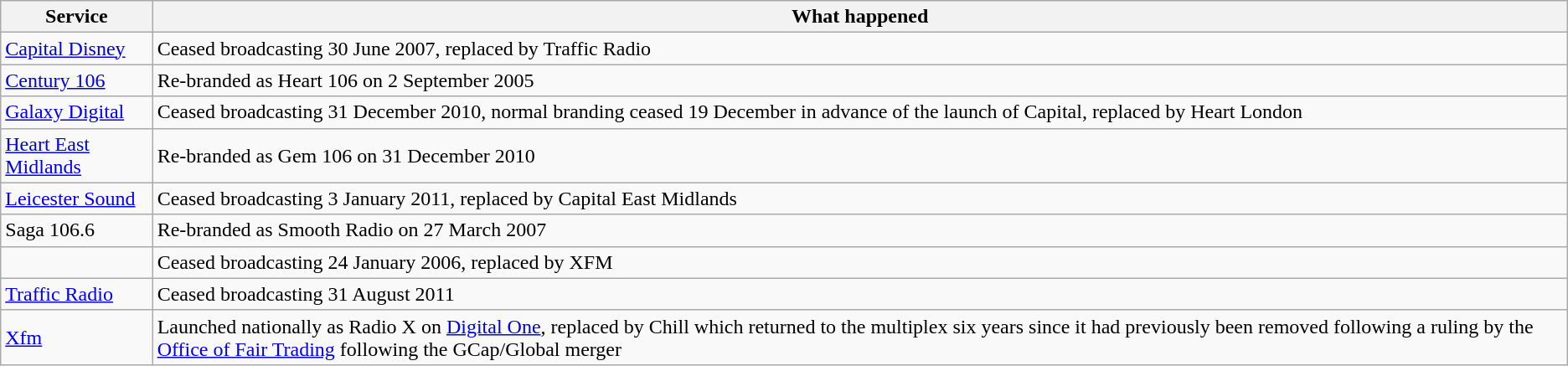<table class="wikitable sortable">
<tr>
<th>Service</th>
<th>What happened</th>
</tr>
<tr>
<td><a href='#'>Capital Disney</a></td>
<td>Ceased broadcasting 30 June 2007, replaced by Traffic Radio</td>
</tr>
<tr>
<td><a href='#'>Century 106</a></td>
<td>Re-branded as Heart 106 on 2 September 2005</td>
</tr>
<tr>
<td><a href='#'>Galaxy Digital</a></td>
<td>Ceased broadcasting 31 December 2010, normal branding ceased 19 December in advance of the launch of Capital, replaced by Heart London</td>
</tr>
<tr>
<td><a href='#'>Heart East Midlands</a></td>
<td>Re-branded as Gem 106 on 31 December 2010</td>
</tr>
<tr>
<td><a href='#'>Leicester Sound</a></td>
<td>Ceased broadcasting 3 January 2011, replaced by Capital East Midlands</td>
</tr>
<tr>
<td>Saga 106.6</td>
<td>Re-branded as Smooth Radio on 27 March 2007</td>
</tr>
<tr>
<td></td>
<td>Ceased broadcasting 24 January 2006, replaced by XFM</td>
</tr>
<tr>
<td><a href='#'>Traffic Radio</a></td>
<td>Ceased broadcasting 31 August 2011</td>
</tr>
<tr>
<td><a href='#'>Xfm</a></td>
<td>Launched nationally as Radio X on <a href='#'>Digital One</a>, replaced by Chill which returned to the multiplex six years since it had previously been removed following a ruling by the  <a href='#'>Office of Fair Trading</a> following the GCap/Global merger</td>
</tr>
</table>
